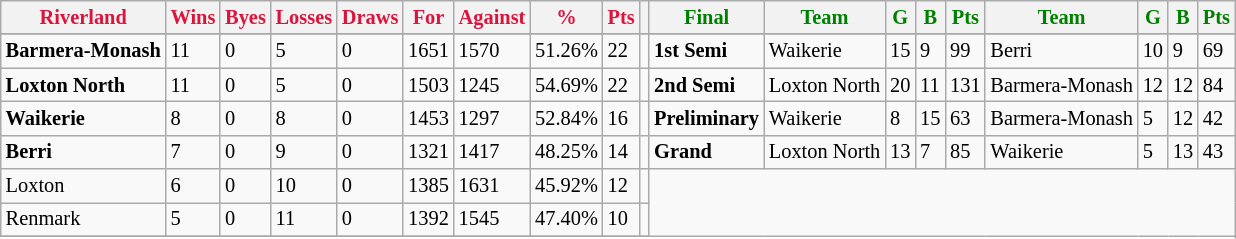<table style="font-size: 85%; text-align: left;" class="wikitable">
<tr>
<th style="color:crimson">Riverland</th>
<th style="color:crimson">Wins</th>
<th style="color:crimson">Byes</th>
<th style="color:crimson">Losses</th>
<th style="color:crimson">Draws</th>
<th style="color:crimson">For</th>
<th style="color:crimson">Against</th>
<th style="color:crimson">%</th>
<th style="color:crimson">Pts</th>
<th></th>
<th style="color:green">Final</th>
<th style="color:green">Team</th>
<th style="color:green">G</th>
<th style="color:green">B</th>
<th style="color:green">Pts</th>
<th style="color:green">Team</th>
<th style="color:green">G</th>
<th style="color:green">B</th>
<th style="color:green">Pts</th>
</tr>
<tr>
</tr>
<tr>
</tr>
<tr>
<td><strong>Barmera-Monash</strong></td>
<td>11</td>
<td>0</td>
<td>5</td>
<td>0</td>
<td>1651</td>
<td>1570</td>
<td>51.26%</td>
<td>22</td>
<td></td>
<td><strong>1st Semi</strong></td>
<td>Waikerie</td>
<td>15</td>
<td>9</td>
<td>99</td>
<td>Berri</td>
<td>10</td>
<td>9</td>
<td>69</td>
</tr>
<tr>
<td><strong>Loxton North</strong></td>
<td>11</td>
<td>0</td>
<td>5</td>
<td>0</td>
<td>1503</td>
<td>1245</td>
<td>54.69%</td>
<td>22</td>
<td></td>
<td><strong>2nd Semi</strong></td>
<td>Loxton North</td>
<td>20</td>
<td>11</td>
<td>131</td>
<td>Barmera-Monash</td>
<td>12</td>
<td>12</td>
<td>84</td>
</tr>
<tr>
<td><strong>Waikerie</strong></td>
<td>8</td>
<td>0</td>
<td>8</td>
<td>0</td>
<td>1453</td>
<td>1297</td>
<td>52.84%</td>
<td>16</td>
<td></td>
<td><strong>Preliminary</strong></td>
<td>Waikerie</td>
<td>8</td>
<td>15</td>
<td>63</td>
<td>Barmera-Monash</td>
<td>5</td>
<td>12</td>
<td>42</td>
</tr>
<tr>
<td><strong>Berri</strong></td>
<td>7</td>
<td>0</td>
<td>9</td>
<td>0</td>
<td>1321</td>
<td>1417</td>
<td>48.25%</td>
<td>14</td>
<td></td>
<td><strong>Grand</strong></td>
<td>Loxton North</td>
<td>13</td>
<td>7</td>
<td>85</td>
<td>Waikerie</td>
<td>5</td>
<td>13</td>
<td>43</td>
</tr>
<tr>
<td>Loxton</td>
<td>6</td>
<td>0</td>
<td>10</td>
<td>0</td>
<td>1385</td>
<td>1631</td>
<td>45.92%</td>
<td>12</td>
<td></td>
</tr>
<tr>
<td>Renmark</td>
<td>5</td>
<td>0</td>
<td>11</td>
<td>0</td>
<td>1392</td>
<td>1545</td>
<td>47.40%</td>
<td>10</td>
<td></td>
</tr>
<tr>
</tr>
</table>
